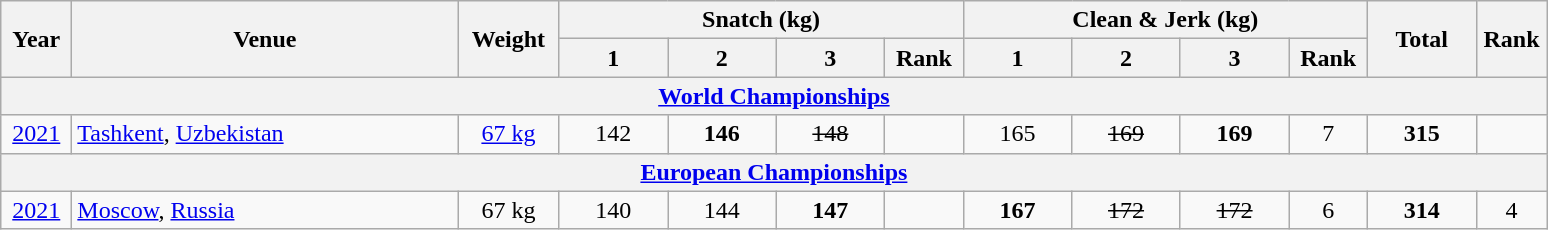<table class = "wikitable" style="text-align:center;">
<tr>
<th rowspan=2 width=40>Year</th>
<th rowspan=2 width=250>Venue</th>
<th rowspan=2 width=60>Weight</th>
<th colspan=4>Snatch (kg)</th>
<th colspan=4>Clean & Jerk (kg)</th>
<th rowspan=2 width=65>Total</th>
<th rowspan=2 width=40>Rank</th>
</tr>
<tr>
<th width=65>1</th>
<th width=65>2</th>
<th width=65>3</th>
<th width=45>Rank</th>
<th width=65>1</th>
<th width=65>2</th>
<th width=65>3</th>
<th width=45>Rank</th>
</tr>
<tr>
<th colspan=13><a href='#'>World Championships</a></th>
</tr>
<tr>
<td><a href='#'>2021</a></td>
<td align=left> <a href='#'>Tashkent</a>, <a href='#'>Uzbekistan</a></td>
<td><a href='#'>67 kg</a></td>
<td>142</td>
<td><strong>146</strong></td>
<td><s>148</s></td>
<td></td>
<td>165</td>
<td><s>169</s></td>
<td><strong>169</strong></td>
<td>7</td>
<td><strong>315</strong></td>
<td></td>
</tr>
<tr>
<th colspan=13><a href='#'>European Championships</a></th>
</tr>
<tr>
<td><a href='#'>2021</a></td>
<td align=left> <a href='#'>Moscow</a>, <a href='#'>Russia</a></td>
<td>67 kg</td>
<td>140</td>
<td>144</td>
<td><strong>147</strong></td>
<td></td>
<td><strong>167</strong></td>
<td><s>172</s></td>
<td><s>172</s></td>
<td>6</td>
<td><strong>314</strong></td>
<td>4</td>
</tr>
</table>
